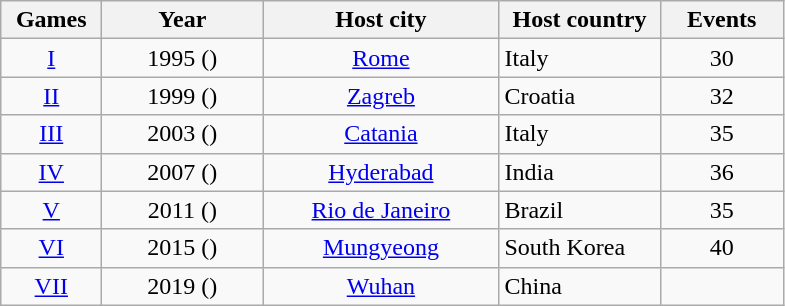<table class=wikitable style="text-align:center">
<tr>
<th width=60>Games</th>
<th width=100>Year</th>
<th width=150>Host city</th>
<th width=100>Host country</th>
<th width=75>Events</th>
</tr>
<tr>
<td><a href='#'>I</a></td>
<td>1995 ()</td>
<td><a href='#'>Rome</a></td>
<td align=left>Italy</td>
<td>30</td>
</tr>
<tr>
<td><a href='#'>II</a></td>
<td>1999 ()</td>
<td><a href='#'>Zagreb</a></td>
<td align=left>Croatia</td>
<td>32</td>
</tr>
<tr>
<td><a href='#'>III</a></td>
<td>2003 ()</td>
<td><a href='#'>Catania</a></td>
<td align=left>Italy</td>
<td>35</td>
</tr>
<tr>
<td><a href='#'>IV</a></td>
<td>2007 ()</td>
<td><a href='#'>Hyderabad</a></td>
<td align=left>India</td>
<td>36</td>
</tr>
<tr>
<td><a href='#'>V</a></td>
<td>2011 ()</td>
<td><a href='#'>Rio de Janeiro</a></td>
<td align=left>Brazil</td>
<td>35</td>
</tr>
<tr>
<td><a href='#'>VI</a></td>
<td>2015 ()</td>
<td><a href='#'>Mungyeong</a></td>
<td align=left>South Korea</td>
<td>40</td>
</tr>
<tr>
<td><a href='#'>VII</a></td>
<td>2019 ()</td>
<td><a href='#'>Wuhan</a></td>
<td align=left>China</td>
<td></td>
</tr>
</table>
